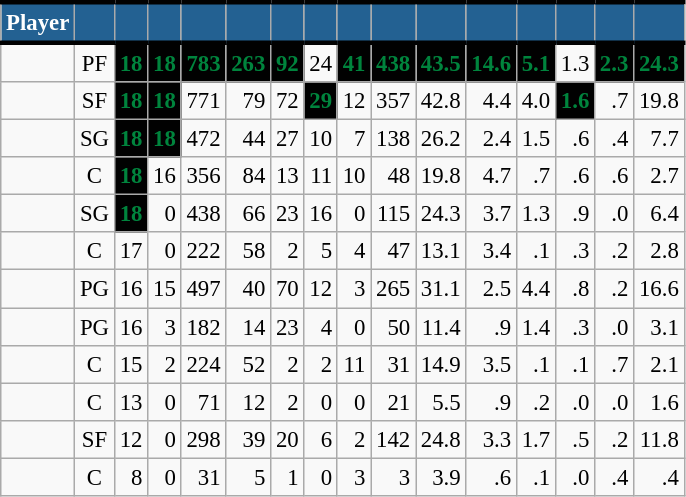<table class="wikitable sortable" style="font-size: 95%; text-align:right;">
<tr>
<th style="background:#236192; color:#FFFFFF; border-top:#010101 3px solid; border-bottom:#010101 3px solid;">Player</th>
<th style="background:#236192; color:#FFFFFF; border-top:#010101 3px solid; border-bottom:#010101 3px solid;"></th>
<th style="background:#236192; color:#FFFFFF; border-top:#010101 3px solid; border-bottom:#010101 3px solid;"></th>
<th style="background:#236192; color:#FFFFFF; border-top:#010101 3px solid; border-bottom:#010101 3px solid;"></th>
<th style="background:#236192; color:#FFFFFF; border-top:#010101 3px solid; border-bottom:#010101 3px solid;"></th>
<th style="background:#236192; color:#FFFFFF; border-top:#010101 3px solid; border-bottom:#010101 3px solid;"></th>
<th style="background:#236192; color:#FFFFFF; border-top:#010101 3px solid; border-bottom:#010101 3px solid;"></th>
<th style="background:#236192; color:#FFFFFF; border-top:#010101 3px solid; border-bottom:#010101 3px solid;"></th>
<th style="background:#236192; color:#FFFFFF; border-top:#010101 3px solid; border-bottom:#010101 3px solid;"></th>
<th style="background:#236192; color:#FFFFFF; border-top:#010101 3px solid; border-bottom:#010101 3px solid;"></th>
<th style="background:#236192; color:#FFFFFF; border-top:#010101 3px solid; border-bottom:#010101 3px solid;"></th>
<th style="background:#236192; color:#FFFFFF; border-top:#010101 3px solid; border-bottom:#010101 3px solid;"></th>
<th style="background:#236192; color:#FFFFFF; border-top:#010101 3px solid; border-bottom:#010101 3px solid;"></th>
<th style="background:#236192; color:#FFFFFF; border-top:#010101 3px solid; border-bottom:#010101 3px solid;"></th>
<th style="background:#236192; color:#FFFFFF; border-top:#010101 3px solid; border-bottom:#010101 3px solid;"></th>
<th style="background:#236192; color:#FFFFFF; border-top:#010101 3px solid; border-bottom:#010101 3px solid;"></th>
</tr>
<tr>
<td style="text-align:left;"></td>
<td style="text-align:center;">PF</td>
<td style="background:#010101; color:#00843D;"><strong>18</strong></td>
<td style="background:#010101; color:#00843D;"><strong>18</strong></td>
<td style="background:#010101; color:#00843D;"><strong>783</strong></td>
<td style="background:#010101; color:#00843D;"><strong>263</strong></td>
<td style="background:#010101; color:#00843D;"><strong>92</strong></td>
<td>24</td>
<td style="background:#010101; color:#00843D;"><strong>41</strong></td>
<td style="background:#010101; color:#00843D;"><strong>438</strong></td>
<td style="background:#010101; color:#00843D;"><strong>43.5</strong></td>
<td style="background:#010101; color:#00843D;"><strong>14.6</strong></td>
<td style="background:#010101; color:#00843D;"><strong>5.1</strong></td>
<td>1.3</td>
<td style="background:#010101; color:#00843D;"><strong>2.3</strong></td>
<td style="background:#010101; color:#00843D;"><strong>24.3</strong></td>
</tr>
<tr>
<td style="text-align:left;"></td>
<td style="text-align:center;">SF</td>
<td style="background:#010101; color:#00843D;"><strong>18</strong></td>
<td style="background:#010101; color:#00843D;"><strong>18</strong></td>
<td>771</td>
<td>79</td>
<td>72</td>
<td style="background:#010101; color:#00843D;"><strong>29</strong></td>
<td>12</td>
<td>357</td>
<td>42.8</td>
<td>4.4</td>
<td>4.0</td>
<td style="background:#010101; color:#00843D;"><strong>1.6</strong></td>
<td>.7</td>
<td>19.8</td>
</tr>
<tr>
<td style="text-align:left;"></td>
<td style="text-align:center;">SG</td>
<td style="background:#010101; color:#00843D;"><strong>18</strong></td>
<td style="background:#010101; color:#00843D;"><strong>18</strong></td>
<td>472</td>
<td>44</td>
<td>27</td>
<td>10</td>
<td>7</td>
<td>138</td>
<td>26.2</td>
<td>2.4</td>
<td>1.5</td>
<td>.6</td>
<td>.4</td>
<td>7.7</td>
</tr>
<tr>
<td style="text-align:left;"></td>
<td style="text-align:center;">C</td>
<td style="background:#010101; color:#00843D;"><strong>18</strong></td>
<td>16</td>
<td>356</td>
<td>84</td>
<td>13</td>
<td>11</td>
<td>10</td>
<td>48</td>
<td>19.8</td>
<td>4.7</td>
<td>.7</td>
<td>.6</td>
<td>.6</td>
<td>2.7</td>
</tr>
<tr>
<td style="text-align:left;"></td>
<td style="text-align:center;">SG</td>
<td style="background:#010101; color:#00843D;"><strong>18</strong></td>
<td>0</td>
<td>438</td>
<td>66</td>
<td>23</td>
<td>16</td>
<td>0</td>
<td>115</td>
<td>24.3</td>
<td>3.7</td>
<td>1.3</td>
<td>.9</td>
<td>.0</td>
<td>6.4</td>
</tr>
<tr>
<td style="text-align:left;"></td>
<td style="text-align:center;">C</td>
<td>17</td>
<td>0</td>
<td>222</td>
<td>58</td>
<td>2</td>
<td>5</td>
<td>4</td>
<td>47</td>
<td>13.1</td>
<td>3.4</td>
<td>.1</td>
<td>.3</td>
<td>.2</td>
<td>2.8</td>
</tr>
<tr>
<td style="text-align:left;"></td>
<td style="text-align:center;">PG</td>
<td>16</td>
<td>15</td>
<td>497</td>
<td>40</td>
<td>70</td>
<td>12</td>
<td>3</td>
<td>265</td>
<td>31.1</td>
<td>2.5</td>
<td>4.4</td>
<td>.8</td>
<td>.2</td>
<td>16.6</td>
</tr>
<tr>
<td style="text-align:left;"></td>
<td style="text-align:center;">PG</td>
<td>16</td>
<td>3</td>
<td>182</td>
<td>14</td>
<td>23</td>
<td>4</td>
<td>0</td>
<td>50</td>
<td>11.4</td>
<td>.9</td>
<td>1.4</td>
<td>.3</td>
<td>.0</td>
<td>3.1</td>
</tr>
<tr>
<td style="text-align:left;"></td>
<td style="text-align:center;">C</td>
<td>15</td>
<td>2</td>
<td>224</td>
<td>52</td>
<td>2</td>
<td>2</td>
<td>11</td>
<td>31</td>
<td>14.9</td>
<td>3.5</td>
<td>.1</td>
<td>.1</td>
<td>.7</td>
<td>2.1</td>
</tr>
<tr>
<td style="text-align:left;"></td>
<td style="text-align:center;">C</td>
<td>13</td>
<td>0</td>
<td>71</td>
<td>12</td>
<td>2</td>
<td>0</td>
<td>0</td>
<td>21</td>
<td>5.5</td>
<td>.9</td>
<td>.2</td>
<td>.0</td>
<td>.0</td>
<td>1.6</td>
</tr>
<tr>
<td style="text-align:left;"></td>
<td style="text-align:center;">SF</td>
<td>12</td>
<td>0</td>
<td>298</td>
<td>39</td>
<td>20</td>
<td>6</td>
<td>2</td>
<td>142</td>
<td>24.8</td>
<td>3.3</td>
<td>1.7</td>
<td>.5</td>
<td>.2</td>
<td>11.8</td>
</tr>
<tr>
<td style="text-align:left;"></td>
<td style="text-align:center;">C</td>
<td>8</td>
<td>0</td>
<td>31</td>
<td>5</td>
<td>1</td>
<td>0</td>
<td>3</td>
<td>3</td>
<td>3.9</td>
<td>.6</td>
<td>.1</td>
<td>.0</td>
<td>.4</td>
<td>.4</td>
</tr>
</table>
